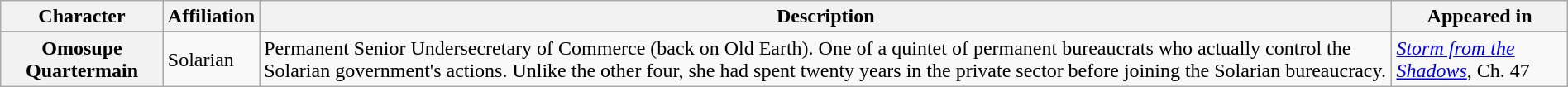<table class="wikitable" style="width: 100%">
<tr>
<th>Character</th>
<th>Affiliation</th>
<th>Description</th>
<th>Appeared in</th>
</tr>
<tr>
<th>Omosupe Quartermain</th>
<td>Solarian</td>
<td>Permanent Senior Undersecretary of Commerce (back on Old Earth). One of a quintet of permanent bureaucrats who actually control the Solarian government's actions. Unlike the other four, she had spent twenty years in the private sector before joining the Solarian bureaucracy.<br></td>
<td><em><a href='#'>Storm from the Shadows</a></em>, Ch. 47</td>
</tr>
</table>
